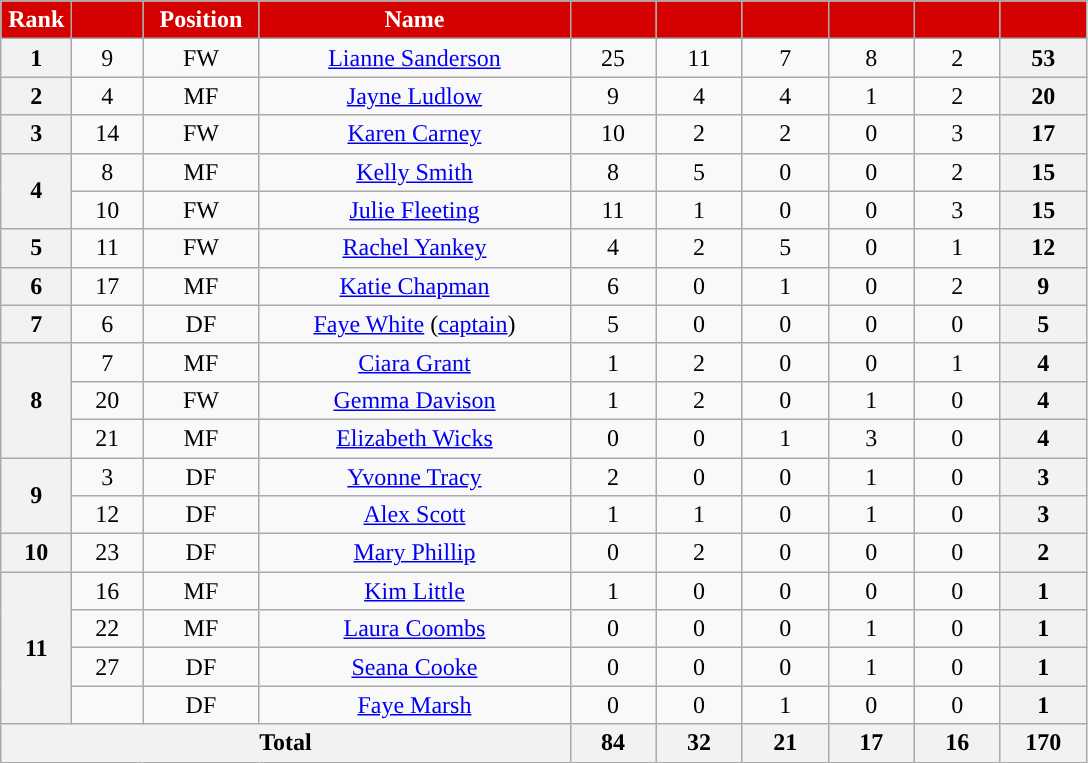<table class="wikitable" style="text-align:center; font-size:100%; ">
<tr>
<th style="background:#d50000; color:white; text-align:center; width:40px">Rank</th>
<th style="background:#d50000; color:white; text-align:center; width:40px"></th>
<th style="background:#d50000; color:white; text-align:center; width:70px">Position</th>
<th style="background:#d50000; color:white; text-align:center; width:200px">Name</th>
<th style="background:#d50000; color:white; text-align:center; width:50px;"></th>
<th style="background:#d50000; color:white; text-align:center; width:50px;"></th>
<th style="background:#d50000; color:white; text-align:center; width:50px;"></th>
<th style="background:#d50000; color:white; text-align:center; width:50px;"></th>
<th style="background:#d50000; color:white; text-align:center; width:50px;"></th>
<th style="background:#d50000; color:white; text-align:center; width:50px;"></th>
</tr>
<tr>
<th>1</th>
<td>9</td>
<td>FW</td>
<td> <a href='#'>Lianne Sanderson</a></td>
<td>25</td>
<td>11</td>
<td>7</td>
<td>8</td>
<td>2</td>
<th>53</th>
</tr>
<tr>
<th>2</th>
<td>4</td>
<td>MF</td>
<td> <a href='#'>Jayne Ludlow</a></td>
<td>9</td>
<td>4</td>
<td>4</td>
<td>1</td>
<td>2</td>
<th>20</th>
</tr>
<tr>
<th>3</th>
<td>14</td>
<td>FW</td>
<td> <a href='#'>Karen Carney</a></td>
<td>10</td>
<td>2</td>
<td>2</td>
<td>0</td>
<td>3</td>
<th>17</th>
</tr>
<tr>
<th rowspan="2">4</th>
<td>8</td>
<td>MF</td>
<td> <a href='#'>Kelly Smith</a></td>
<td>8</td>
<td>5</td>
<td>0</td>
<td>0</td>
<td>2</td>
<th>15</th>
</tr>
<tr>
<td>10</td>
<td>FW</td>
<td> <a href='#'>Julie Fleeting</a></td>
<td>11</td>
<td>1</td>
<td>0</td>
<td>0</td>
<td>3</td>
<th>15</th>
</tr>
<tr>
<th>5</th>
<td>11</td>
<td>FW</td>
<td> <a href='#'>Rachel Yankey</a></td>
<td>4</td>
<td>2</td>
<td>5</td>
<td>0</td>
<td>1</td>
<th>12</th>
</tr>
<tr>
<th>6</th>
<td>17</td>
<td>MF</td>
<td><em></em> <a href='#'>Katie Chapman</a></td>
<td>6</td>
<td>0</td>
<td>1</td>
<td>0</td>
<td>2</td>
<th>9</th>
</tr>
<tr>
<th>7</th>
<td>6</td>
<td>DF</td>
<td> <a href='#'>Faye White</a> (<a href='#'>captain</a>)</td>
<td>5</td>
<td>0</td>
<td>0</td>
<td>0</td>
<td>0</td>
<th>5</th>
</tr>
<tr>
<th rowspan="3">8</th>
<td>7</td>
<td>MF</td>
<td> <a href='#'>Ciara Grant</a></td>
<td>1</td>
<td>2</td>
<td>0</td>
<td>0</td>
<td>1</td>
<th>4</th>
</tr>
<tr>
<td>20</td>
<td>FW</td>
<td> <a href='#'>Gemma Davison</a></td>
<td>1</td>
<td>2</td>
<td>0</td>
<td>1</td>
<td>0</td>
<th>4</th>
</tr>
<tr>
<td>21</td>
<td>MF</td>
<td> <a href='#'>Elizabeth Wicks</a></td>
<td>0</td>
<td>0</td>
<td>1</td>
<td>3</td>
<td>0</td>
<th>4</th>
</tr>
<tr>
<th rowspan="2">9</th>
<td>3</td>
<td>DF</td>
<td> <a href='#'>Yvonne Tracy</a></td>
<td>2</td>
<td>0</td>
<td>0</td>
<td>1</td>
<td>0</td>
<th>3</th>
</tr>
<tr>
<td>12</td>
<td>DF</td>
<td> <a href='#'>Alex Scott</a></td>
<td>1</td>
<td>1</td>
<td>0</td>
<td>1</td>
<td>0</td>
<th>3</th>
</tr>
<tr>
<th>10</th>
<td>23</td>
<td>DF</td>
<td> <a href='#'>Mary Phillip</a></td>
<td>0</td>
<td>2</td>
<td>0</td>
<td>0</td>
<td>0</td>
<th>2</th>
</tr>
<tr>
<th rowspan="4">11</th>
<td>16</td>
<td>MF</td>
<td> <a href='#'>Kim Little</a></td>
<td>1</td>
<td>0</td>
<td>0</td>
<td>0</td>
<td>0</td>
<th>1</th>
</tr>
<tr>
<td>22</td>
<td>MF</td>
<td><em></em> <a href='#'>Laura Coombs</a></td>
<td>0</td>
<td>0</td>
<td>0</td>
<td>1</td>
<td>0</td>
<th>1</th>
</tr>
<tr>
<td>27</td>
<td>DF</td>
<td> <a href='#'>Seana Cooke</a></td>
<td>0</td>
<td>0</td>
<td>0</td>
<td>1</td>
<td>0</td>
<th>1</th>
</tr>
<tr>
<td></td>
<td>DF</td>
<td> <a href='#'>Faye Marsh</a></td>
<td>0</td>
<td>0</td>
<td>1</td>
<td>0</td>
<td>0</td>
<th>1</th>
</tr>
<tr>
<th colspan="4">Total</th>
<th>84</th>
<th>32</th>
<th>21</th>
<th>17</th>
<th>16</th>
<th>170</th>
</tr>
</table>
